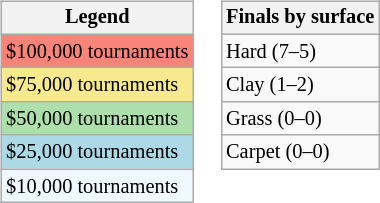<table>
<tr valign=top>
<td><br><table class=wikitable style="font-size:85%">
<tr>
<th>Legend</th>
</tr>
<tr style="background:#f88379;">
<td>$100,000 tournaments</td>
</tr>
<tr style="background:#f7e98e;">
<td>$75,000 tournaments</td>
</tr>
<tr style="background:#addfad;">
<td>$50,000 tournaments</td>
</tr>
<tr style="background:lightblue;">
<td>$25,000 tournaments</td>
</tr>
<tr style="background:#f0f8ff;">
<td>$10,000 tournaments</td>
</tr>
</table>
</td>
<td><br><table class=wikitable style="font-size:85%">
<tr>
<th>Finals by surface</th>
</tr>
<tr>
<td>Hard (7–5)</td>
</tr>
<tr>
<td>Clay (1–2)</td>
</tr>
<tr>
<td>Grass (0–0)</td>
</tr>
<tr>
<td>Carpet (0–0)</td>
</tr>
</table>
</td>
</tr>
</table>
